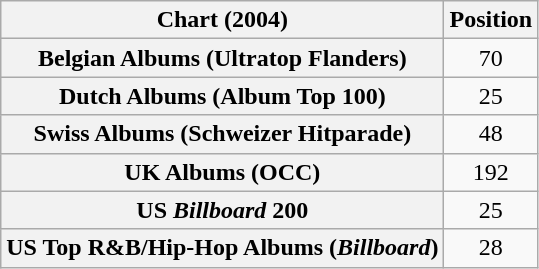<table class="wikitable sortable plainrowheaders" style="text-align:center">
<tr>
<th scope="col">Chart (2004)</th>
<th scope="col">Position</th>
</tr>
<tr>
<th scope="row">Belgian Albums (Ultratop Flanders)</th>
<td>70</td>
</tr>
<tr>
<th scope="row">Dutch Albums (Album Top 100)</th>
<td>25</td>
</tr>
<tr>
<th scope="row">Swiss Albums (Schweizer Hitparade)</th>
<td>48</td>
</tr>
<tr>
<th scope="row">UK Albums (OCC)</th>
<td>192</td>
</tr>
<tr>
<th scope="row">US <em>Billboard</em> 200</th>
<td>25</td>
</tr>
<tr>
<th scope="row">US Top R&B/Hip-Hop Albums (<em>Billboard</em>)</th>
<td>28</td>
</tr>
</table>
